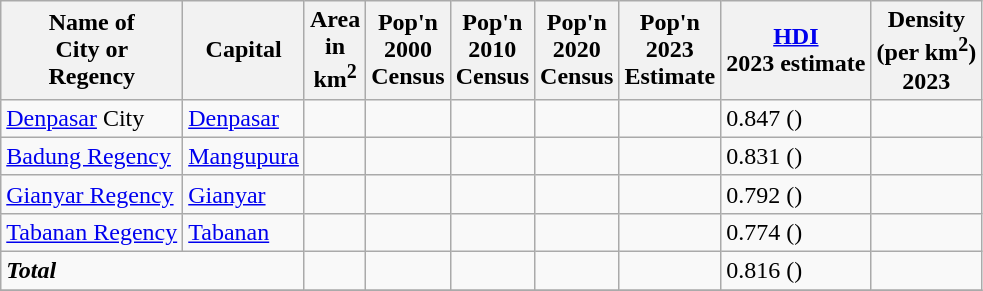<table class="wikitable sortable" style="margin-bottom: 0;">
<tr>
<th>Name of <br>City or<br>Regency</th>
<th>Capital</th>
<th>Area<br> in <br> km<sup>2</sup></th>
<th>Pop'n <br> 2000 <br>Census</th>
<th>Pop'n <br> 2010 <br>Census</th>
<th>Pop'n <br> 2020 <br>Census</th>
<th>Pop'n <br> 2023 <br>Estimate</th>
<th><a href='#'>HDI</a><br>2023 estimate</th>
<th>Density<br>(per km<sup>2</sup>)<br>2023</th>
</tr>
<tr>
<td><a href='#'>Denpasar</a> City</td>
<td><a href='#'>Denpasar</a></td>
<td align="right"></td>
<td align="right"></td>
<td align="right"></td>
<td align="right"></td>
<td align="right"></td>
<td>0.847 ()</td>
<td align="right"></td>
</tr>
<tr>
<td><a href='#'>Badung Regency</a></td>
<td><a href='#'>Mangupura</a></td>
<td align="right"></td>
<td align="right"></td>
<td align="right"></td>
<td align="right"></td>
<td align="right"></td>
<td>0.831 ()</td>
<td align="right"></td>
</tr>
<tr>
<td><a href='#'>Gianyar Regency</a></td>
<td><a href='#'>Gianyar</a></td>
<td align="right"></td>
<td align="right"></td>
<td align="right"></td>
<td align="right"></td>
<td align="right"></td>
<td>0.792 ()</td>
<td align="right"></td>
</tr>
<tr>
<td><a href='#'>Tabanan Regency</a></td>
<td><a href='#'>Tabanan</a></td>
<td align="right"></td>
<td align="right"></td>
<td align="right"></td>
<td align="right"></td>
<td align="right"></td>
<td>0.774 ()</td>
<td align="right"></td>
</tr>
<tr>
<td scope="col" colspan="2"><strong><em>Total</em></strong></td>
<td align="right"></td>
<td align="right"></td>
<td align="right"></td>
<td align="right"></td>
<td align="right"></td>
<td>0.816 ()</td>
<td align="right"></td>
</tr>
<tr>
</tr>
</table>
